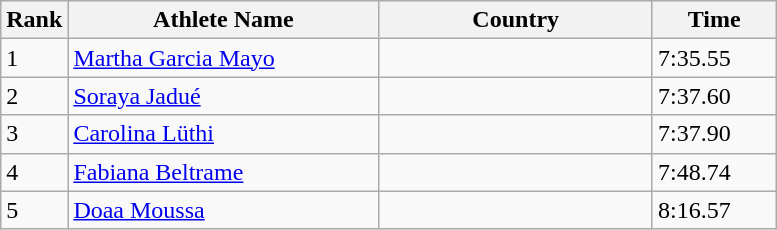<table class="wikitable sortable">
<tr>
<th width=25>Rank</th>
<th width=200>Athlete Name</th>
<th width=175>Country</th>
<th width=75>Time</th>
</tr>
<tr>
<td>1</td>
<td><a href='#'>Martha Garcia Mayo</a></td>
<td></td>
<td>7:35.55</td>
</tr>
<tr>
<td>2</td>
<td><a href='#'>Soraya Jadué</a></td>
<td></td>
<td>7:37.60</td>
</tr>
<tr>
<td>3</td>
<td><a href='#'>Carolina Lüthi</a></td>
<td></td>
<td>7:37.90</td>
</tr>
<tr>
<td>4</td>
<td><a href='#'>Fabiana Beltrame</a></td>
<td></td>
<td>7:48.74</td>
</tr>
<tr>
<td>5</td>
<td><a href='#'>Doaa Moussa</a></td>
<td></td>
<td>8:16.57</td>
</tr>
</table>
